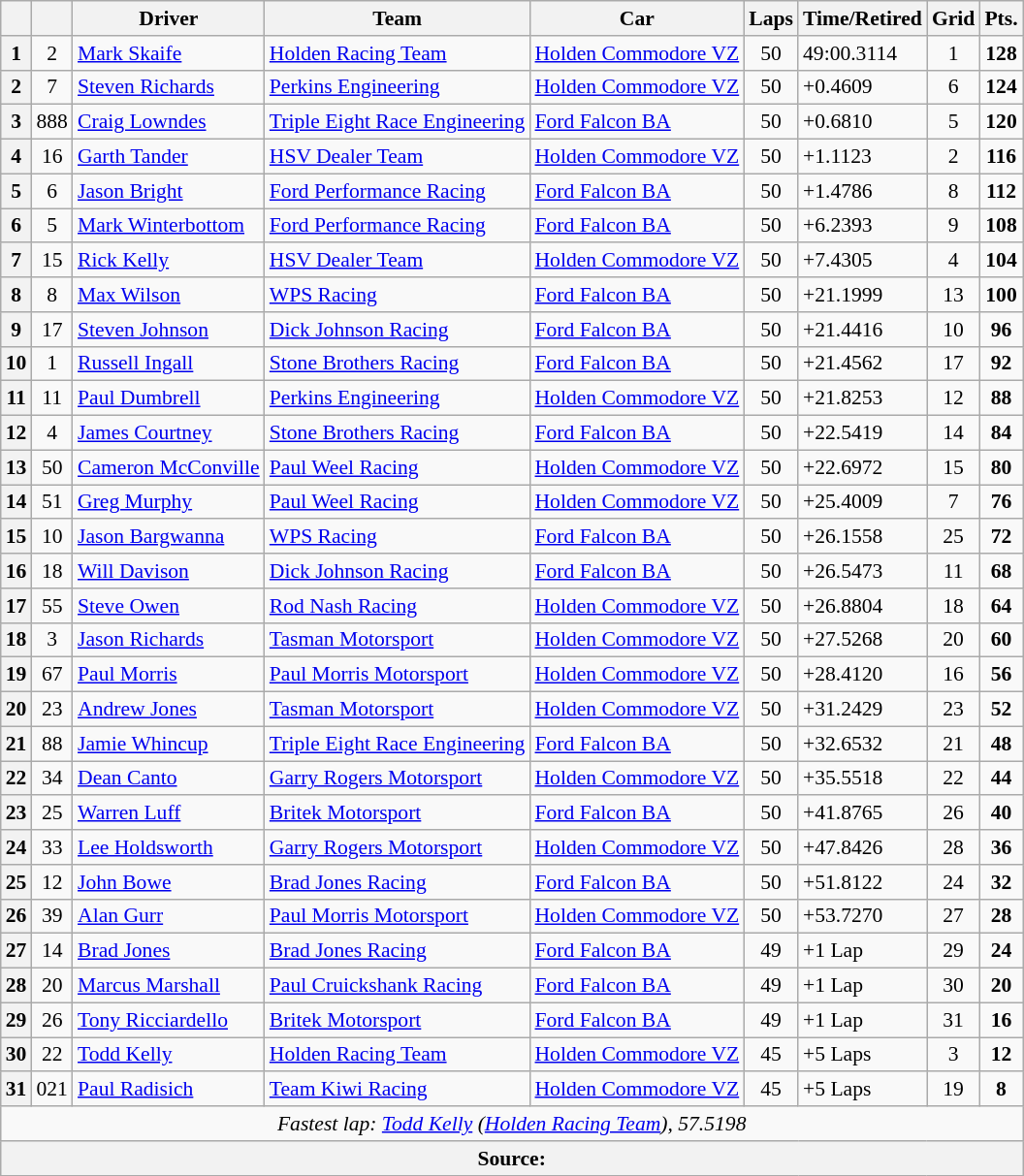<table class="wikitable" style="font-size: 90%">
<tr>
<th></th>
<th></th>
<th>Driver</th>
<th>Team</th>
<th>Car</th>
<th>Laps</th>
<th>Time/Retired</th>
<th>Grid</th>
<th>Pts.</th>
</tr>
<tr>
<th>1</th>
<td align="center">2</td>
<td> <a href='#'>Mark Skaife</a></td>
<td><a href='#'>Holden Racing Team</a></td>
<td><a href='#'>Holden Commodore VZ</a></td>
<td align="center">50</td>
<td>49:00.3114</td>
<td align="center">1</td>
<td align="center"><strong>128</strong></td>
</tr>
<tr>
<th>2</th>
<td align="center">7</td>
<td> <a href='#'>Steven Richards</a></td>
<td><a href='#'>Perkins Engineering</a></td>
<td><a href='#'>Holden Commodore VZ</a></td>
<td align="center">50</td>
<td>+0.4609</td>
<td align="center">6</td>
<td align="center"><strong>124</strong></td>
</tr>
<tr>
<th>3</th>
<td align="center">888</td>
<td> <a href='#'>Craig Lowndes</a></td>
<td><a href='#'>Triple Eight Race Engineering</a></td>
<td><a href='#'>Ford Falcon BA</a></td>
<td align="center">50</td>
<td>+0.6810</td>
<td align="center">5</td>
<td align="center"><strong>120</strong></td>
</tr>
<tr>
<th>4</th>
<td align="center">16</td>
<td> <a href='#'>Garth Tander</a></td>
<td><a href='#'>HSV Dealer Team</a></td>
<td><a href='#'>Holden Commodore VZ</a></td>
<td align="center">50</td>
<td>+1.1123</td>
<td align="center">2</td>
<td align="center"><strong>116</strong></td>
</tr>
<tr>
<th>5</th>
<td align="center">6</td>
<td> <a href='#'>Jason Bright</a></td>
<td><a href='#'>Ford Performance Racing</a></td>
<td><a href='#'>Ford Falcon BA</a></td>
<td align="center">50</td>
<td>+1.4786</td>
<td align="center">8</td>
<td align="center"><strong>112</strong></td>
</tr>
<tr>
<th>6</th>
<td align="center">5</td>
<td> <a href='#'>Mark Winterbottom</a></td>
<td><a href='#'>Ford Performance Racing</a></td>
<td><a href='#'>Ford Falcon BA</a></td>
<td align="center">50</td>
<td>+6.2393</td>
<td align="center">9</td>
<td align="center"><strong>108</strong></td>
</tr>
<tr>
<th>7</th>
<td align="center">15</td>
<td> <a href='#'>Rick Kelly</a></td>
<td><a href='#'>HSV Dealer Team</a></td>
<td><a href='#'>Holden Commodore VZ</a></td>
<td align="center">50</td>
<td>+7.4305</td>
<td align="center">4</td>
<td align="center"><strong>104</strong></td>
</tr>
<tr>
<th>8</th>
<td align="center">8</td>
<td> <a href='#'>Max Wilson</a></td>
<td><a href='#'>WPS Racing</a></td>
<td><a href='#'>Ford Falcon BA</a></td>
<td align="center">50</td>
<td>+21.1999</td>
<td align="center">13</td>
<td align="center"><strong>100</strong></td>
</tr>
<tr>
<th>9</th>
<td align="center">17</td>
<td> <a href='#'>Steven Johnson</a></td>
<td><a href='#'>Dick Johnson Racing</a></td>
<td><a href='#'>Ford Falcon BA</a></td>
<td align="center">50</td>
<td>+21.4416</td>
<td align="center">10</td>
<td align="center"><strong>96</strong></td>
</tr>
<tr>
<th>10</th>
<td align="center">1</td>
<td> <a href='#'>Russell Ingall</a></td>
<td><a href='#'>Stone Brothers Racing</a></td>
<td><a href='#'>Ford Falcon BA</a></td>
<td align="center">50</td>
<td>+21.4562</td>
<td align="center">17</td>
<td align="center"><strong>92</strong></td>
</tr>
<tr>
<th>11</th>
<td align="center">11</td>
<td> <a href='#'>Paul Dumbrell</a></td>
<td><a href='#'>Perkins Engineering</a></td>
<td><a href='#'>Holden Commodore VZ</a></td>
<td align="center">50</td>
<td>+21.8253</td>
<td align="center">12</td>
<td align="center"><strong>88</strong></td>
</tr>
<tr>
<th>12</th>
<td align="center">4</td>
<td> <a href='#'>James Courtney</a></td>
<td><a href='#'>Stone Brothers Racing</a></td>
<td><a href='#'>Ford Falcon BA</a></td>
<td align="center">50</td>
<td>+22.5419</td>
<td align="center">14</td>
<td align="center"><strong>84</strong></td>
</tr>
<tr>
<th>13</th>
<td align="center">50</td>
<td> <a href='#'>Cameron McConville</a></td>
<td><a href='#'>Paul Weel Racing</a></td>
<td><a href='#'>Holden Commodore VZ</a></td>
<td align="center">50</td>
<td>+22.6972</td>
<td align="center">15</td>
<td align="center"><strong>80</strong></td>
</tr>
<tr>
<th>14</th>
<td align="center">51</td>
<td> <a href='#'>Greg Murphy</a></td>
<td><a href='#'>Paul Weel Racing</a></td>
<td><a href='#'>Holden Commodore VZ</a></td>
<td align="center">50</td>
<td>+25.4009</td>
<td align="center">7</td>
<td align="center"><strong>76</strong></td>
</tr>
<tr>
<th>15</th>
<td align="center">10</td>
<td> <a href='#'>Jason Bargwanna</a></td>
<td><a href='#'>WPS Racing</a></td>
<td><a href='#'>Ford Falcon BA</a></td>
<td align="center">50</td>
<td>+26.1558</td>
<td align="center">25</td>
<td align="center"><strong>72</strong></td>
</tr>
<tr>
<th>16</th>
<td align="center">18</td>
<td> <a href='#'>Will Davison</a></td>
<td><a href='#'>Dick Johnson Racing</a></td>
<td><a href='#'>Ford Falcon BA</a></td>
<td align="center">50</td>
<td>+26.5473</td>
<td align="center">11</td>
<td align="center"><strong>68</strong></td>
</tr>
<tr>
<th>17</th>
<td align="center">55</td>
<td> <a href='#'>Steve Owen</a></td>
<td><a href='#'>Rod Nash Racing</a></td>
<td><a href='#'>Holden Commodore VZ</a></td>
<td align="center">50</td>
<td>+26.8804</td>
<td align="center">18</td>
<td align="center"><strong>64</strong></td>
</tr>
<tr>
<th>18</th>
<td align="center">3</td>
<td> <a href='#'>Jason Richards</a></td>
<td><a href='#'>Tasman Motorsport</a></td>
<td><a href='#'>Holden Commodore VZ</a></td>
<td align="center">50</td>
<td>+27.5268</td>
<td align="center">20</td>
<td align="center"><strong>60</strong></td>
</tr>
<tr>
<th>19</th>
<td align="center">67</td>
<td> <a href='#'>Paul Morris</a></td>
<td><a href='#'>Paul Morris Motorsport</a></td>
<td><a href='#'>Holden Commodore VZ</a></td>
<td align="center">50</td>
<td>+28.4120</td>
<td align="center">16</td>
<td align="center"><strong>56</strong></td>
</tr>
<tr>
<th>20</th>
<td align="center">23</td>
<td> <a href='#'>Andrew Jones</a></td>
<td><a href='#'>Tasman Motorsport</a></td>
<td><a href='#'>Holden Commodore VZ</a></td>
<td align="center">50</td>
<td>+31.2429</td>
<td align="center">23</td>
<td align="center"><strong>52</strong></td>
</tr>
<tr>
<th>21</th>
<td align="center">88</td>
<td> <a href='#'>Jamie Whincup</a></td>
<td><a href='#'>Triple Eight Race Engineering</a></td>
<td><a href='#'>Ford Falcon BA</a></td>
<td align="center">50</td>
<td>+32.6532</td>
<td align="center">21</td>
<td align="center"><strong>48</strong></td>
</tr>
<tr>
<th>22</th>
<td align="center">34</td>
<td> <a href='#'>Dean Canto</a></td>
<td><a href='#'>Garry Rogers Motorsport</a></td>
<td><a href='#'>Holden Commodore VZ</a></td>
<td align="center">50</td>
<td>+35.5518</td>
<td align="center">22</td>
<td align="center"><strong>44</strong></td>
</tr>
<tr>
<th>23</th>
<td align="center">25</td>
<td> <a href='#'>Warren Luff</a></td>
<td><a href='#'>Britek Motorsport</a></td>
<td><a href='#'>Ford Falcon BA</a></td>
<td align="center">50</td>
<td>+41.8765</td>
<td align="center">26</td>
<td align="center"><strong>40</strong></td>
</tr>
<tr>
<th>24</th>
<td align="center">33</td>
<td> <a href='#'>Lee Holdsworth</a></td>
<td><a href='#'>Garry Rogers Motorsport</a></td>
<td><a href='#'>Holden Commodore VZ</a></td>
<td align="center">50</td>
<td>+47.8426</td>
<td align="center">28</td>
<td align="center"><strong>36</strong></td>
</tr>
<tr>
<th>25</th>
<td align="center">12</td>
<td> <a href='#'>John Bowe</a></td>
<td><a href='#'>Brad Jones Racing</a></td>
<td><a href='#'>Ford Falcon BA</a></td>
<td align="center">50</td>
<td>+51.8122</td>
<td align="center">24</td>
<td align="center"><strong>32</strong></td>
</tr>
<tr>
<th>26</th>
<td align="center">39</td>
<td> <a href='#'>Alan Gurr</a></td>
<td><a href='#'>Paul Morris Motorsport</a></td>
<td><a href='#'>Holden Commodore VZ</a></td>
<td align="center">50</td>
<td>+53.7270</td>
<td align="center">27</td>
<td align="center"><strong>28</strong></td>
</tr>
<tr>
<th>27</th>
<td align="center">14</td>
<td> <a href='#'>Brad Jones</a></td>
<td><a href='#'>Brad Jones Racing</a></td>
<td><a href='#'>Ford Falcon BA</a></td>
<td align="center">49</td>
<td>+1 Lap</td>
<td align="center">29</td>
<td align="center"><strong>24</strong></td>
</tr>
<tr>
<th>28</th>
<td align="center">20</td>
<td> <a href='#'>Marcus Marshall</a></td>
<td><a href='#'>Paul Cruickshank Racing</a></td>
<td><a href='#'>Ford Falcon BA</a></td>
<td align="center">49</td>
<td>+1 Lap</td>
<td align="center">30</td>
<td align="center"><strong>20</strong></td>
</tr>
<tr>
<th>29</th>
<td align="center">26</td>
<td> <a href='#'>Tony Ricciardello</a></td>
<td><a href='#'>Britek Motorsport</a></td>
<td><a href='#'>Ford Falcon BA</a></td>
<td align="center">49</td>
<td>+1 Lap</td>
<td align="center">31</td>
<td align="center"><strong>16</strong></td>
</tr>
<tr>
<th>30</th>
<td align="center">22</td>
<td> <a href='#'>Todd Kelly</a></td>
<td><a href='#'>Holden Racing Team</a></td>
<td><a href='#'>Holden Commodore VZ</a></td>
<td align="center">45</td>
<td>+5 Laps</td>
<td align="center">3</td>
<td align="center"><strong>12</strong></td>
</tr>
<tr>
<th>31</th>
<td align="center">021</td>
<td> <a href='#'>Paul Radisich</a></td>
<td><a href='#'>Team Kiwi Racing</a></td>
<td><a href='#'>Holden Commodore VZ</a></td>
<td align="center">45</td>
<td>+5 Laps</td>
<td align="center">19</td>
<td align="center"><strong>8</strong></td>
</tr>
<tr>
<td colspan="9" align="center"><em>Fastest lap: <a href='#'>Todd Kelly</a> (<a href='#'>Holden Racing Team</a>), 57.5198</em></td>
</tr>
<tr>
<th colspan="9">Source:</th>
</tr>
</table>
